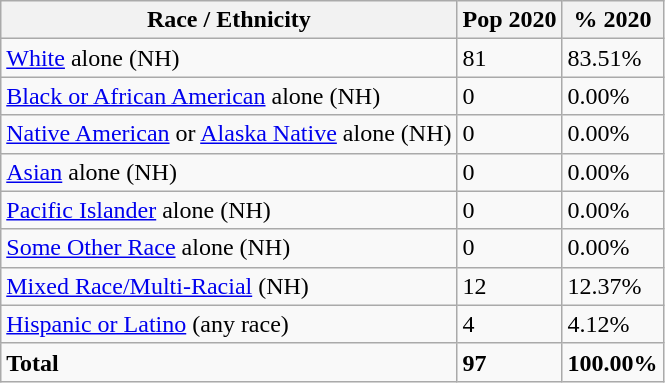<table class="wikitable">
<tr>
<th>Race / Ethnicity</th>
<th>Pop 2020</th>
<th>% 2020</th>
</tr>
<tr>
<td><a href='#'>White</a> alone (NH)</td>
<td>81</td>
<td>83.51%</td>
</tr>
<tr>
<td><a href='#'>Black or African American</a> alone (NH)</td>
<td>0</td>
<td>0.00%</td>
</tr>
<tr>
<td><a href='#'>Native American</a> or <a href='#'>Alaska Native</a> alone (NH)</td>
<td>0</td>
<td>0.00%</td>
</tr>
<tr>
<td><a href='#'>Asian</a> alone (NH)</td>
<td>0</td>
<td>0.00%</td>
</tr>
<tr>
<td><a href='#'>Pacific Islander</a> alone (NH)</td>
<td>0</td>
<td>0.00%</td>
</tr>
<tr>
<td><a href='#'>Some Other Race</a> alone (NH)</td>
<td>0</td>
<td>0.00%</td>
</tr>
<tr>
<td><a href='#'>Mixed Race/Multi-Racial</a> (NH)</td>
<td>12</td>
<td>12.37%</td>
</tr>
<tr>
<td><a href='#'>Hispanic or Latino</a> (any race)</td>
<td>4</td>
<td>4.12%</td>
</tr>
<tr>
<td><strong>Total</strong></td>
<td><strong>97</strong></td>
<td><strong>100.00%</strong></td>
</tr>
</table>
